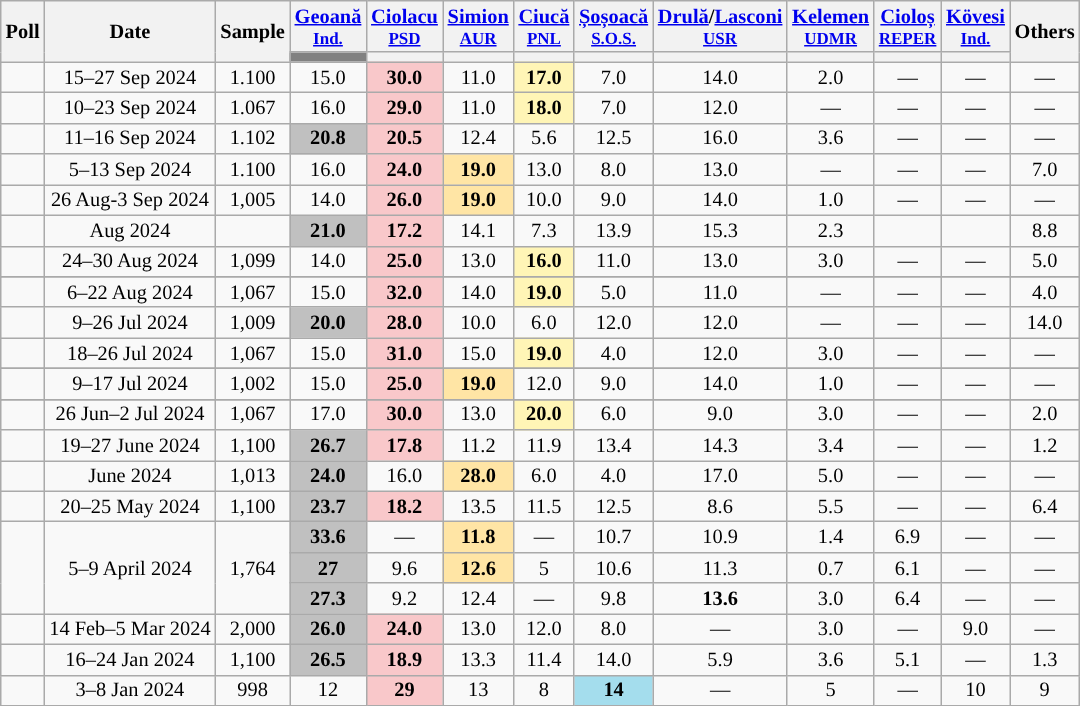<table class="wikitable" style="text-align:center;font-size:85%;line-height:14px;">
<tr>
<th rowspan="2">Poll</th>
<th rowspan="2">Date</th>
<th rowspan="2" style="width:35px;">Sample</th>
<th class="unsortable" style="width:20px;"><a href='#'>Geoană</a><br><small><a href='#'>Ind.</a></small></th>
<th class="unsortable" style="width:20px;"><a href='#'>Ciolacu</a><br><small><a href='#'>PSD</a></small></th>
<th class="unsortable" style="width:20px;"><a href='#'>Simion</a><br><small><a href='#'>AUR</a></small></th>
<th class="unsortable" style="width:20px;"><a href='#'>Ciucă</a><br><small><a href='#'>PNL</a></small></th>
<th class="unsortable" style="width:20px;"><a href='#'>Șoșoacă</a><br><small><a href='#'>S.O.S.</a></small></th>
<th class="unsortable" style="width:20px;"><a href='#'>Drulă</a>/<a href='#'>Lasconi</a><br><small><a href='#'>USR</a></small></th>
<th class="unsortable" style="width:20px;"><a href='#'>Kelemen</a><br><small><a href='#'>UDMR</a></small></th>
<th class="unsortable" style="width:20px;"><a href='#'>Cioloș</a><br><small><a href='#'>REPER</a></small></th>
<th class="unsortable" style="width:20px;"><a href='#'>Kövesi</a><br><small><a href='#'>Ind.</a></small></th>
<th rowspan="2"><strong>Others</strong></th>
</tr>
<tr>
<th style="background:#808080; "></th>
<th style="background:"></th>
<th style="background:"></th>
<th style="background:"></th>
<th style="background:"></th>
<th style="background:"></th>
<th style="background:"></th>
<th style="background:"></th>
<th style="background:"></th>
</tr>
<tr>
<td></td>
<td>15–27 Sep 2024</td>
<td>1.100</td>
<td>15.0</td>
<td style="background:#F9C8CA;"><strong>30.0</strong></td>
<td>11.0</td>
<td style="background:#FFF5B6;"><strong>17.0</strong></td>
<td>7.0</td>
<td>14.0</td>
<td>2.0</td>
<td>—</td>
<td>—</td>
<td>—</td>
</tr>
<tr>
<td></td>
<td>10–23 Sep 2024</td>
<td>1.067</td>
<td>16.0</td>
<td style="background:#F9C8CA;"><strong>29.0</strong></td>
<td>11.0</td>
<td style="background:#FFF5B6;"><strong>18.0</strong></td>
<td>7.0</td>
<td>12.0</td>
<td>—</td>
<td>—</td>
<td>—</td>
<td>—</td>
</tr>
<tr>
<td></td>
<td>11–16 Sep 2024</td>
<td>1.102</td>
<td style="background:#C0C0C0"><strong>20.8</strong></td>
<td style="background:#F9C8CA;"><strong>20.5</strong></td>
<td>12.4</td>
<td>5.6</td>
<td>12.5</td>
<td>16.0</td>
<td>3.6</td>
<td>—</td>
<td>—</td>
<td>—</td>
</tr>
<tr>
<td></td>
<td>5–13 Sep 2024</td>
<td>1.100</td>
<td>16.0</td>
<td style="background:#F9C8CA;"><strong>24.0</strong></td>
<td style="background:#FFE5A5;"><strong>19.0</strong></td>
<td>13.0</td>
<td>8.0</td>
<td>13.0</td>
<td>—</td>
<td>—</td>
<td>—</td>
<td>7.0</td>
</tr>
<tr>
<td></td>
<td>26 Aug-3 Sep 2024</td>
<td>1,005</td>
<td>14.0</td>
<td style="background:#F9C8CA"><strong>26.0</strong></td>
<td style="background:#FFE5A5;"><strong>19.0</strong></td>
<td>10.0</td>
<td>9.0</td>
<td>14.0</td>
<td>1.0</td>
<td>—</td>
<td>—</td>
<td>—</td>
</tr>
<tr>
<td></td>
<td>Aug 2024</td>
<td></td>
<td style="background:#C0C0C0"><strong>21.0</strong></td>
<td style="background:#F9C8CA;"><strong>17.2</strong></td>
<td>14.1</td>
<td>7.3</td>
<td>13.9</td>
<td>15.3</td>
<td>2.3</td>
<td></td>
<td></td>
<td>8.8</td>
</tr>
<tr>
<td></td>
<td>24–30 Aug 2024</td>
<td>1,099</td>
<td>14.0</td>
<td style="background:#F9C8CA"><strong>25.0</strong></td>
<td>13.0</td>
<td style="background:#FFF5B6;"><strong>16.0</strong></td>
<td>11.0</td>
<td>13.0</td>
<td>3.0</td>
<td>—</td>
<td>—</td>
<td>5.0</td>
</tr>
<tr>
</tr>
<tr>
<td></td>
<td>6–22 Aug 2024</td>
<td>1,067</td>
<td>15.0</td>
<td style="background:#F9C8CA"><strong>32.0</strong></td>
<td>14.0</td>
<td style="background:#FFF5B6;"><strong>19.0</strong></td>
<td>5.0</td>
<td>11.0</td>
<td>—</td>
<td>—</td>
<td>—</td>
<td>4.0</td>
</tr>
<tr>
<td></td>
<td>9–26 Jul 2024</td>
<td>1,009</td>
<td style="background:#C0C0C0"><strong>20.0</strong></td>
<td style="background:#F9C8CA"><strong>28.0</strong></td>
<td>10.0</td>
<td>6.0</td>
<td>12.0</td>
<td>12.0</td>
<td>—</td>
<td>—</td>
<td>—</td>
<td>14.0</td>
</tr>
<tr>
<td></td>
<td>18–26 Jul 2024</td>
<td>1,067</td>
<td>15.0</td>
<td style="background:#F9C8CA"><strong>31.0</strong></td>
<td>15.0</td>
<td style="background:#FFF5B6;"><strong>19.0</strong></td>
<td>4.0</td>
<td>12.0</td>
<td>3.0</td>
<td>—</td>
<td>—</td>
<td>—</td>
</tr>
<tr>
</tr>
<tr>
<td></td>
<td>9–17 Jul 2024</td>
<td>1,002</td>
<td>15.0</td>
<td style="background:#F9C8CA"><strong>25.0</strong></td>
<td style="background:#FFE5A5;"><strong>19.0</strong></td>
<td>12.0</td>
<td>9.0</td>
<td>14.0</td>
<td>1.0</td>
<td>—</td>
<td>—</td>
<td>—</td>
</tr>
<tr>
</tr>
<tr>
<td></td>
<td>26 Jun–2 Jul 2024</td>
<td>1,067</td>
<td>17.0</td>
<td style="background:#F9C8CA"><strong>30.0</strong></td>
<td>13.0</td>
<td style="background:#FFF5B6;"><strong>20.0</strong></td>
<td>6.0</td>
<td>9.0</td>
<td>3.0</td>
<td>—</td>
<td>—</td>
<td>2.0</td>
</tr>
<tr>
<td></td>
<td>19–27 June 2024</td>
<td>1,100</td>
<td style="background:#C0C0C0"><strong>26.7</strong></td>
<td style="background:#F9C8CA;"><strong>17.8</strong></td>
<td>11.2</td>
<td>11.9</td>
<td>13.4</td>
<td>14.3</td>
<td>3.4</td>
<td>—</td>
<td>—</td>
<td>1.2</td>
</tr>
<tr>
<td></td>
<td>June 2024</td>
<td>1,013</td>
<td style="background:#C0C0C0"><strong>24.0</strong></td>
<td>16.0</td>
<td style="background:#FFE5A5;"><strong>28.0</strong></td>
<td>6.0</td>
<td>4.0</td>
<td>17.0</td>
<td>5.0</td>
<td>—</td>
<td>—</td>
<td>—</td>
</tr>
<tr>
<td></td>
<td>20–25 May 2024</td>
<td>1,100</td>
<td style="background:#C0C0C0"><strong>23.7</strong></td>
<td style="background:#F9C8CA;"><strong>18.2</strong></td>
<td>13.5</td>
<td>11.5</td>
<td>12.5</td>
<td>8.6</td>
<td>5.5</td>
<td>—</td>
<td>—</td>
<td>6.4</td>
</tr>
<tr>
<td rowspan=3></td>
<td rowspan=3>5–9 April 2024</td>
<td rowspan=3>1,764</td>
<td style="background:#C0C0C0"><strong>33.6</strong></td>
<td>—</td>
<td style="background:#FFE5A5;"><strong>11.8</strong></td>
<td>—</td>
<td>10.7</td>
<td>10.9</td>
<td>1.4</td>
<td>6.9</td>
<td>—</td>
<td>—</td>
</tr>
<tr>
<td style="background:#C0C0C0"><strong>27</strong></td>
<td>9.6</td>
<td style="background:#FFE5A5;"><strong>12.6</strong></td>
<td>5</td>
<td>10.6</td>
<td>11.3</td>
<td>0.7</td>
<td>6.1</td>
<td>—</td>
<td>—</td>
</tr>
<tr>
<td style="background:#C0C0C0"><strong>27.3</strong></td>
<td>9.2</td>
<td>12.4</td>
<td>—</td>
<td>9.8</td>
<td><strong>13.6</strong></td>
<td>3.0</td>
<td>6.4</td>
<td>—</td>
<td>—</td>
</tr>
<tr>
<td></td>
<td>14 Feb–5 Mar 2024</td>
<td>2,000</td>
<td style="background:#C0C0C0"><strong>26.0</strong></td>
<td style="background:#F9C8CA;"><strong>24.0</strong></td>
<td>13.0</td>
<td>12.0</td>
<td>8.0</td>
<td>—</td>
<td>3.0</td>
<td>—</td>
<td>9.0</td>
<td>—</td>
</tr>
<tr>
<td></td>
<td>16–24 Jan 2024</td>
<td>1,100</td>
<td style="background:#C0C0C0"><strong>26.5</strong></td>
<td style="background:#F9C8CA;"><strong>18.9</strong></td>
<td>13.3</td>
<td>11.4</td>
<td>14.0</td>
<td>5.9</td>
<td>3.6</td>
<td>5.1</td>
<td>—</td>
<td>1.3</td>
</tr>
<tr>
<td></td>
<td>3–8 Jan 2024</td>
<td>998</td>
<td>12</td>
<td style="background:#F9C8CA"><strong>29</strong></td>
<td>13</td>
<td>8</td>
<td style="background:#A4DDED"><strong>14</strong></td>
<td>—</td>
<td>5</td>
<td>—</td>
<td>10</td>
<td>9</td>
</tr>
</table>
